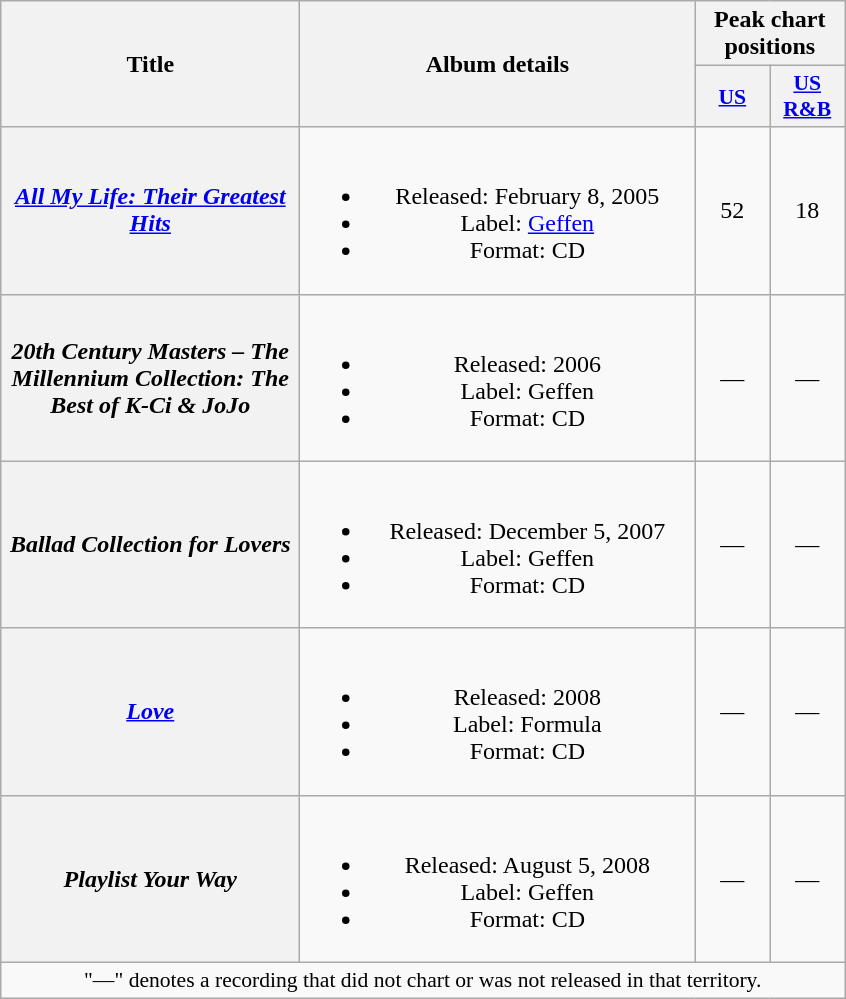<table class="wikitable plainrowheaders" style="text-align:center;">
<tr>
<th scope="col" rowspan="2" style="width:12em;">Title</th>
<th scope="col" rowspan="2" style="width:16em;">Album details</th>
<th scope="col" colspan="2">Peak chart positions</th>
</tr>
<tr>
<th scope="col" style="width:3em;font-size:90%;"><a href='#'>US</a><br></th>
<th scope="col" style="width:3em;font-size:90%;"><a href='#'>US R&B</a><br></th>
</tr>
<tr>
<th scope="row"><em><a href='#'>All My Life: Their Greatest Hits</a></em></th>
<td><br><ul><li>Released: February 8, 2005</li><li>Label: <a href='#'>Geffen</a></li><li>Format: CD</li></ul></td>
<td>52</td>
<td>18</td>
</tr>
<tr>
<th scope="row"><em>20th Century Masters – The Millennium Collection: The Best of K-Ci & JoJo</em></th>
<td><br><ul><li>Released: 2006</li><li>Label: Geffen</li><li>Format: CD</li></ul></td>
<td>—</td>
<td>—</td>
</tr>
<tr>
<th scope="row"><em>Ballad Collection for Lovers</em></th>
<td><br><ul><li>Released: December 5, 2007</li><li>Label: Geffen</li><li>Format: CD</li></ul></td>
<td>—</td>
<td>—</td>
</tr>
<tr>
<th scope="row"><em><a href='#'>Love</a></em></th>
<td><br><ul><li>Released: 2008</li><li>Label: Formula</li><li>Format: CD</li></ul></td>
<td>—</td>
<td>—</td>
</tr>
<tr>
<th scope="row"><em>Playlist Your Way</em></th>
<td><br><ul><li>Released: August 5, 2008</li><li>Label: Geffen</li><li>Format: CD</li></ul></td>
<td>—</td>
<td>—</td>
</tr>
<tr>
<td colspan="11" style="font-size:90%">"—" denotes a recording that did not chart or was not released in that territory.</td>
</tr>
</table>
